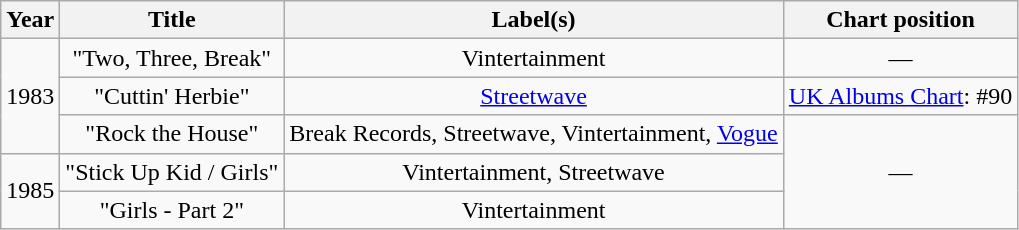<table class="wikitable" style="text-align:center">
<tr>
<th>Year</th>
<th>Title</th>
<th>Label(s)</th>
<th>Chart position</th>
</tr>
<tr>
<td rowspan="3">1983</td>
<td>"Two, Three, Break"</td>
<td>Vintertainment</td>
<td>—</td>
</tr>
<tr>
<td>"Cuttin' Herbie"</td>
<td><a href='#'>Streetwave</a></td>
<td><a href='#'>UK Albums Chart</a>: #90</td>
</tr>
<tr>
<td>"Rock the House"</td>
<td>Break Records, Streetwave, Vintertainment, <a href='#'>Vogue</a></td>
<td rowspan="3">—</td>
</tr>
<tr>
<td rowspan="2">1985</td>
<td>"Stick Up Kid / Girls"</td>
<td>Vintertainment, Streetwave</td>
</tr>
<tr>
<td>"Girls - Part 2"</td>
<td>Vintertainment</td>
</tr>
</table>
